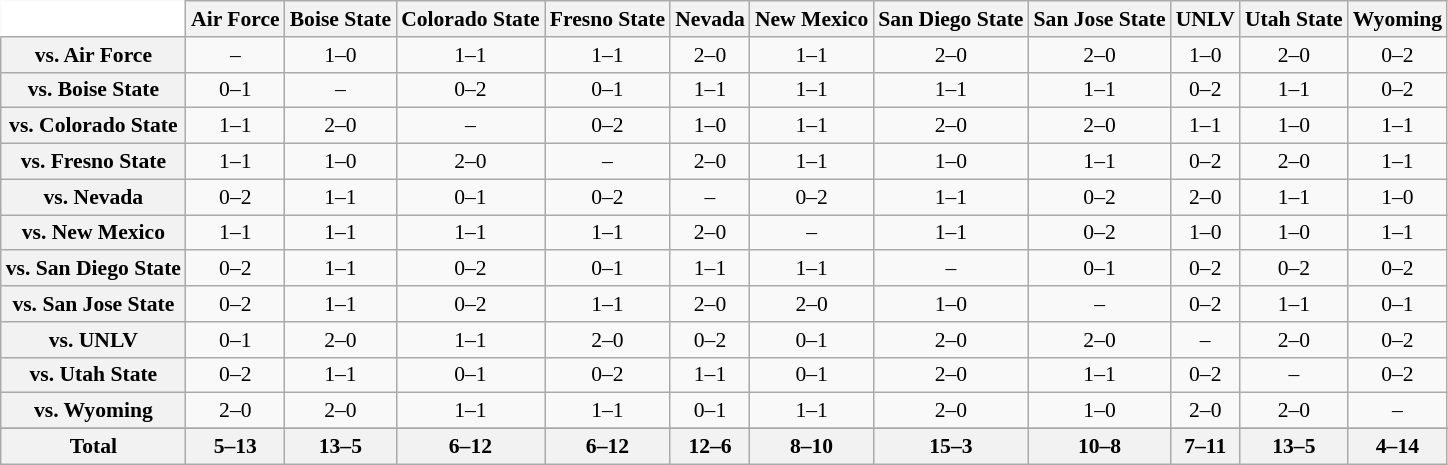<table class="wikitable" style="white-space:nowrap;font-size:90%;">
<tr>
<th colspan=1 style="background:white; border-top-style:hidden; border-left-style:hidden;"   width=110> </th>
<th style=>Air Force</th>
<th style=>Boise State</th>
<th style=>Colorado State</th>
<th style=>Fresno State</th>
<th style=>Nevada</th>
<th style=>New Mexico</th>
<th style=>San Diego State</th>
<th style=>San Jose State</th>
<th style=>UNLV</th>
<th style=>Utah State</th>
<th style=>Wyoming</th>
</tr>
<tr style="text-align:center;">
<th>vs. Air Force</th>
<td>–</td>
<td>1–0</td>
<td>1–1</td>
<td>1–1</td>
<td>2–0</td>
<td>1–1</td>
<td>2–0</td>
<td>2–0</td>
<td>1–0</td>
<td>2–0</td>
<td>0–2</td>
</tr>
<tr style="text-align:center;">
<th>vs. Boise State</th>
<td>0–1</td>
<td>–</td>
<td>0–2</td>
<td>0–1</td>
<td>1–1</td>
<td>1–1</td>
<td>1–1</td>
<td>1–1</td>
<td>0–2</td>
<td>1–1</td>
<td>0–2</td>
</tr>
<tr style="text-align:center;">
<th>vs. Colorado State</th>
<td>1–1</td>
<td>2–0</td>
<td>–</td>
<td>0–2</td>
<td>1–0</td>
<td>1–1</td>
<td>2–0</td>
<td>2–0</td>
<td>1–1</td>
<td>1–0</td>
<td>1–1</td>
</tr>
<tr style="text-align:center;">
<th>vs. Fresno State</th>
<td>1–1</td>
<td>1–0</td>
<td>2–0</td>
<td>–</td>
<td>2–0</td>
<td>1–1</td>
<td>1–0</td>
<td>1–1</td>
<td>0–2</td>
<td>2–0</td>
<td>1–1</td>
</tr>
<tr style="text-align:center;">
<th>vs. Nevada</th>
<td>0–2</td>
<td>1–1</td>
<td>0–1</td>
<td>0–2</td>
<td>–</td>
<td>0–2</td>
<td>1–1</td>
<td>0–2</td>
<td>2–0</td>
<td>1–1</td>
<td>1–0</td>
</tr>
<tr style="text-align:center;">
<th>vs. New Mexico</th>
<td>1–1</td>
<td>1–1</td>
<td>1–1</td>
<td>1–1</td>
<td>2–0</td>
<td>–</td>
<td>1–1</td>
<td>0–2</td>
<td>1–0</td>
<td>1–0</td>
<td>1–1</td>
</tr>
<tr style="text-align:center;">
<th>vs. San Diego State</th>
<td>0–2</td>
<td>1–1</td>
<td>0–2</td>
<td>0–1</td>
<td>1–1</td>
<td>1–1</td>
<td>–</td>
<td>0–1</td>
<td>0–2</td>
<td>0–2</td>
<td>0–2</td>
</tr>
<tr style="text-align:center;">
<th>vs. San Jose State</th>
<td>0–2</td>
<td>1–1</td>
<td>0–2</td>
<td>1–1</td>
<td>2–0</td>
<td>2–0</td>
<td>1–0</td>
<td>–</td>
<td>0–2</td>
<td>1–1</td>
<td>0–1</td>
</tr>
<tr style="text-align:center;">
<th>vs. UNLV</th>
<td>0–1</td>
<td>2–0</td>
<td>1–1</td>
<td>2–0</td>
<td>0–2</td>
<td>0–1</td>
<td>2–0</td>
<td>2–0</td>
<td>–</td>
<td>2–0</td>
<td>0–2</td>
</tr>
<tr style="text-align:center;">
<th>vs. Utah State</th>
<td>0–2</td>
<td>1–1</td>
<td>0–1</td>
<td>0–2</td>
<td>1–1</td>
<td>0–1</td>
<td>2–0</td>
<td>1–1</td>
<td>0–2</td>
<td>–</td>
<td>0–2</td>
</tr>
<tr style="text-align:center;">
<th>vs. Wyoming</th>
<td>2–0</td>
<td>2–0</td>
<td>1–1</td>
<td>1–1</td>
<td>0–1</td>
<td>1–1</td>
<td>2–0</td>
<td>1–0</td>
<td>2–0</td>
<td>2–0</td>
<td>–</td>
</tr>
<tr style="text-align:center;">
</tr>
<tr style="text-align:center;">
<th>Total</th>
<th>5–13</th>
<th>13–5</th>
<th>6–12</th>
<th>6–12</th>
<th>12–6</th>
<th>8–10</th>
<th>15–3</th>
<th>10–8</th>
<th>7–11</th>
<th>13–5</th>
<th>4–14</th>
</tr>
</table>
